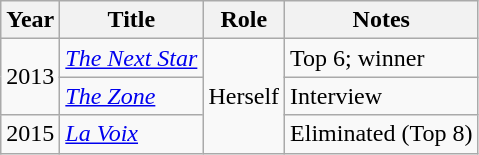<table class="wikitable">
<tr>
<th>Year</th>
<th>Title</th>
<th>Role</th>
<th>Notes</th>
</tr>
<tr>
<td rowspan="2">2013</td>
<td><em><a href='#'>The Next Star</a></em></td>
<td rowspan="3">Herself</td>
<td>Top 6; winner</td>
</tr>
<tr>
<td><em><a href='#'>The Zone</a></em></td>
<td>Interview</td>
</tr>
<tr>
<td>2015</td>
<td><em><a href='#'>La Voix</a></em></td>
<td>Eliminated (Top 8)</td>
</tr>
</table>
